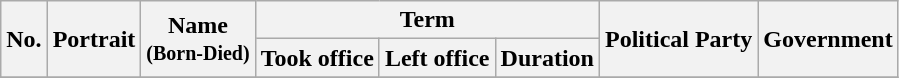<table class="wikitable" style="text-align:center;">
<tr>
<th rowspan=2>No.</th>
<th rowspan=2>Portrait</th>
<th rowspan=2>Name<br><small>(Born-Died)</small></th>
<th colspan=3>Term</th>
<th rowspan=2>Political Party</th>
<th rowspan=2>Government</th>
</tr>
<tr>
<th>Took office</th>
<th>Left office</th>
<th>Duration</th>
</tr>
<tr style="text-align:center;">
</tr>
</table>
